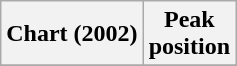<table class="wikitable plainrowheaders">
<tr>
<th scope="col">Chart (2002)</th>
<th scope="col">Peak<br>position</th>
</tr>
<tr>
</tr>
</table>
